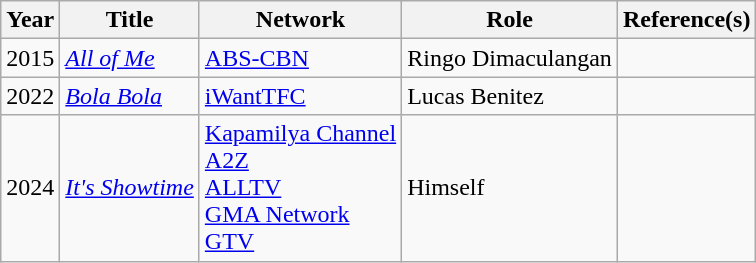<table class="wikitable">
<tr>
<th>Year</th>
<th>Title</th>
<th>Network</th>
<th>Role</th>
<th>Reference(s)</th>
</tr>
<tr>
<td>2015</td>
<td><em><a href='#'>All of Me</a></em></td>
<td><a href='#'>ABS-CBN</a></td>
<td>Ringo Dimaculangan</td>
<td></td>
</tr>
<tr>
<td>2022</td>
<td><em><a href='#'>Bola Bola</a></em></td>
<td><a href='#'>iWantTFC</a></td>
<td>Lucas Benitez</td>
<td></td>
</tr>
<tr>
<td>2024</td>
<td><em><a href='#'>It's Showtime</a></em></td>
<td><a href='#'>Kapamilya Channel</a> <br> <a href='#'>A2Z</a> <br> <a href='#'>ALLTV</a> <br> <a href='#'>GMA Network</a> <br> <a href='#'>GTV</a></td>
<td>Himself</td>
<td></td>
</tr>
</table>
